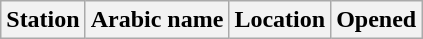<table class="wikitable sortable">
<tr>
<th align="center">Station</th>
<th align="right">Arabic name</th>
<th align="center">Location</th>
<th align="center">Opened<br>


















</th>
</tr>
</table>
